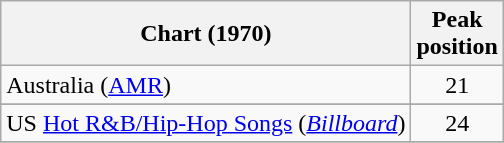<table class="wikitable sortable">
<tr>
<th>Chart (1970)</th>
<th>Peak<br>position</th>
</tr>
<tr>
<td>Australia (<a href='#'>AMR</a>)</td>
<td style="text-align:center;">21</td>
</tr>
<tr>
</tr>
<tr>
</tr>
<tr>
<td>US <a href='#'>Hot R&B/Hip-Hop Songs</a> (<em><a href='#'>Billboard</a></em>)</td>
<td style="text-align:center;">24</td>
</tr>
<tr>
</tr>
</table>
